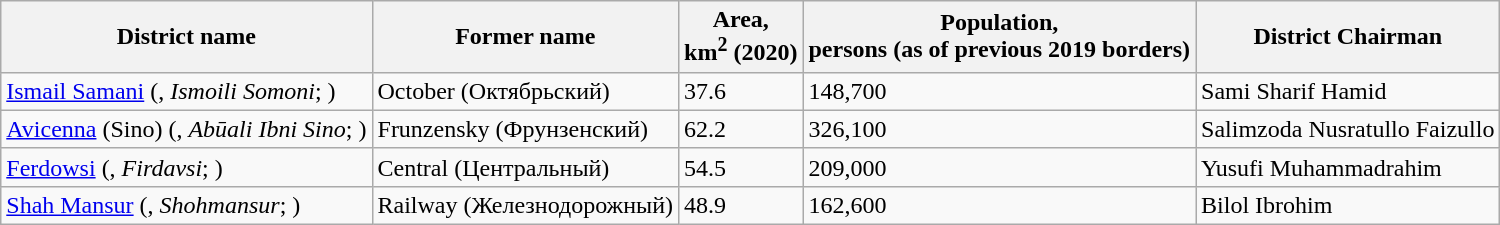<table class="wikitable">
<tr>
<th>District name</th>
<th>Former name</th>
<th>Area,<br>km<sup>2</sup> (2020)</th>
<th>Population,<br>persons (as of previous 2019 borders)</th>
<th>District Chairman</th>
</tr>
<tr>
<td><a href='#'>Ismail Samani</a> (, <em>Ismoili Somoni</em>; )</td>
<td>October (Октябрьский)</td>
<td>37.6</td>
<td>148,700</td>
<td>Sami Sharif Hamid</td>
</tr>
<tr>
<td><a href='#'>Avicenna</a> (Sino) (, <em>Abūali Ibni Sino</em>; )</td>
<td>Frunzensky (Фрунзенский)</td>
<td>62.2</td>
<td>326,100</td>
<td>Salimzoda Nusratullo Faizullo</td>
</tr>
<tr>
<td><a href='#'>Ferdowsi</a> (, <em>Firdavsi</em>; )</td>
<td>Central (Центральный)</td>
<td>54.5</td>
<td>209,000</td>
<td>Yusufi Muhammadrahim</td>
</tr>
<tr>
<td><a href='#'>Shah Mansur</a> (, <em>Shohmansur</em>; )</td>
<td>Railway (Железнодорожный)</td>
<td>48.9</td>
<td>162,600</td>
<td>Bilol Ibrohim</td>
</tr>
</table>
